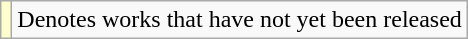<table class="wikitable">
<tr>
<td style="background:#FFFFCC;"></td>
<td>Denotes works that have not yet been released</td>
</tr>
</table>
